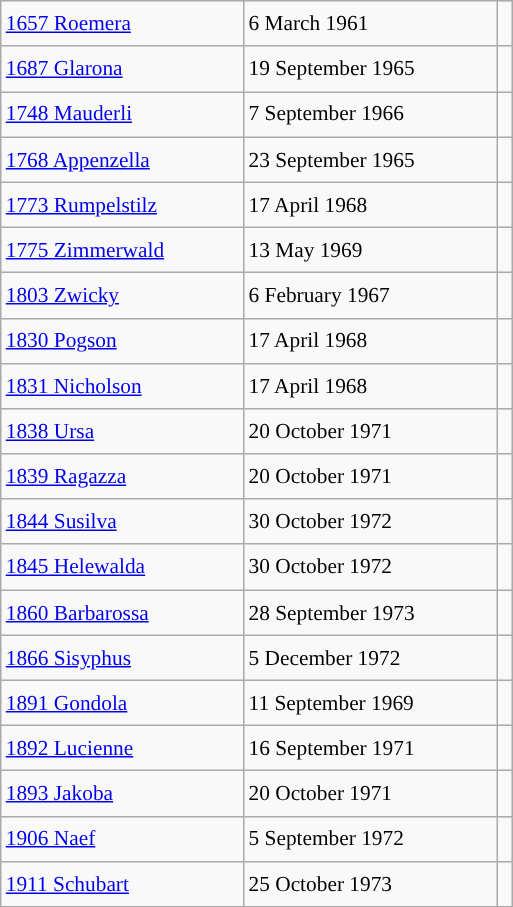<table class="wikitable" style="font-size: 89%; float: left; width: 24em; margin-right: 1em; line-height: 1.65em !important; height: 540px;">
<tr>
<td><a href='#'>1657 Roemera</a></td>
<td>6 March 1961</td>
<td></td>
</tr>
<tr>
<td><a href='#'>1687 Glarona</a></td>
<td>19 September 1965</td>
<td></td>
</tr>
<tr>
<td><a href='#'>1748 Mauderli</a></td>
<td>7 September 1966</td>
<td></td>
</tr>
<tr>
<td><a href='#'>1768 Appenzella</a></td>
<td>23 September 1965</td>
<td></td>
</tr>
<tr>
<td><a href='#'>1773 Rumpelstilz</a></td>
<td>17 April 1968</td>
<td></td>
</tr>
<tr>
<td><a href='#'>1775 Zimmerwald</a></td>
<td>13 May 1969</td>
<td></td>
</tr>
<tr>
<td><a href='#'>1803 Zwicky</a></td>
<td>6 February 1967</td>
<td></td>
</tr>
<tr>
<td><a href='#'>1830 Pogson</a></td>
<td>17 April 1968</td>
<td></td>
</tr>
<tr>
<td><a href='#'>1831 Nicholson</a></td>
<td>17 April 1968</td>
<td></td>
</tr>
<tr>
<td><a href='#'>1838 Ursa</a></td>
<td>20 October 1971</td>
<td></td>
</tr>
<tr>
<td><a href='#'>1839 Ragazza</a></td>
<td>20 October 1971</td>
<td></td>
</tr>
<tr>
<td><a href='#'>1844 Susilva</a></td>
<td>30 October 1972</td>
<td></td>
</tr>
<tr>
<td><a href='#'>1845 Helewalda</a></td>
<td>30 October 1972</td>
<td></td>
</tr>
<tr>
<td><a href='#'>1860 Barbarossa</a></td>
<td>28 September 1973</td>
<td></td>
</tr>
<tr>
<td><a href='#'>1866 Sisyphus</a></td>
<td>5 December 1972</td>
<td></td>
</tr>
<tr>
<td><a href='#'>1891 Gondola</a></td>
<td>11 September 1969</td>
<td></td>
</tr>
<tr>
<td><a href='#'>1892 Lucienne</a></td>
<td>16 September 1971</td>
<td></td>
</tr>
<tr>
<td><a href='#'>1893 Jakoba</a></td>
<td>20 October 1971</td>
<td></td>
</tr>
<tr>
<td><a href='#'>1906 Naef</a></td>
<td>5 September 1972</td>
<td></td>
</tr>
<tr>
<td><a href='#'>1911 Schubart</a></td>
<td>25 October 1973</td>
<td></td>
</tr>
</table>
